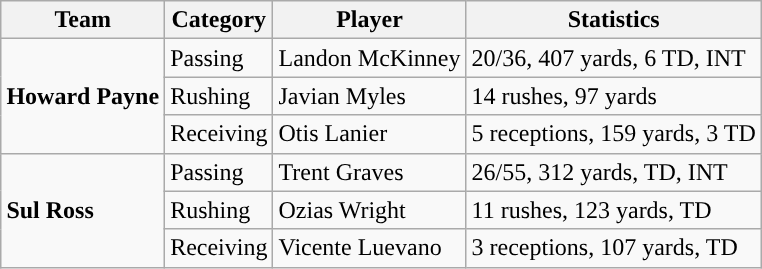<table class="wikitable" style="float: right;">
<tr>
<th>Team</th>
<th>Category</th>
<th>Player</th>
<th>Statistics</th>
</tr>
<tr>
<td rowspan=3><strong>Howard Payne</strong></td>
<td>Passing</td>
<td>Landon McKinney</td>
<td>20/36, 407 yards, 6 TD, INT</td>
</tr>
<tr>
<td>Rushing</td>
<td>Javian Myles</td>
<td>14 rushes, 97 yards</td>
</tr>
<tr>
<td>Receiving</td>
<td>Otis Lanier</td>
<td>5 receptions, 159 yards, 3 TD</td>
</tr>
<tr>
<td rowspan=3><strong>Sul Ross</strong></td>
<td>Passing</td>
<td>Trent Graves</td>
<td>26/55, 312 yards, TD, INT</td>
</tr>
<tr>
<td>Rushing</td>
<td>Ozias Wright</td>
<td>11 rushes, 123 yards, TD</td>
</tr>
<tr>
<td>Receiving</td>
<td>Vicente Luevano</td>
<td>3 receptions, 107 yards, TD</td>
</tr>
</table>
